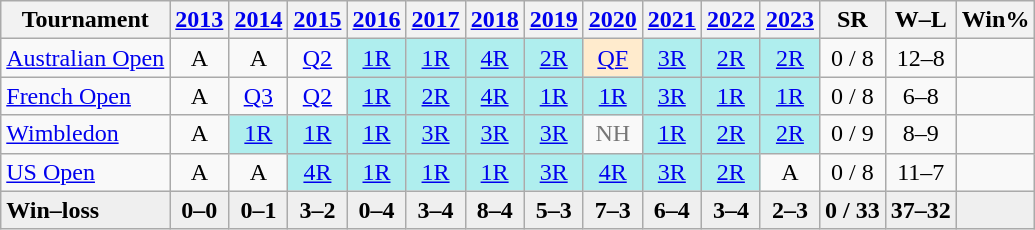<table class=wikitable style=text-align:center>
<tr>
<th>Tournament</th>
<th><a href='#'>2013</a></th>
<th><a href='#'>2014</a></th>
<th><a href='#'>2015</a></th>
<th><a href='#'>2016</a></th>
<th><a href='#'>2017</a></th>
<th><a href='#'>2018</a></th>
<th><a href='#'>2019</a></th>
<th><a href='#'>2020</a></th>
<th><a href='#'>2021</a></th>
<th><a href='#'>2022</a></th>
<th><a href='#'>2023</a></th>
<th>SR</th>
<th>W–L</th>
<th>Win%</th>
</tr>
<tr>
<td style=text-align:left><a href='#'>Australian Open</a></td>
<td>A</td>
<td>A</td>
<td><a href='#'>Q2</a></td>
<td style=background:#afeeee><a href='#'>1R</a></td>
<td style=background:#afeeee><a href='#'>1R</a></td>
<td style=background:#afeeee><a href='#'>4R</a></td>
<td style=background:#afeeee><a href='#'>2R</a></td>
<td style=background:#ffebcd><a href='#'>QF</a></td>
<td style=background:#afeeee><a href='#'>3R</a></td>
<td style=background:#afeeee><a href='#'>2R</a></td>
<td style=background:#afeeee><a href='#'>2R</a></td>
<td>0 / 8</td>
<td>12–8</td>
<td></td>
</tr>
<tr>
<td style=text-align:left><a href='#'>French Open</a></td>
<td>A</td>
<td><a href='#'>Q3</a></td>
<td><a href='#'>Q2</a></td>
<td style=background:#afeeee><a href='#'>1R</a></td>
<td style=background:#afeeee><a href='#'>2R</a></td>
<td style=background:#afeeee><a href='#'>4R</a></td>
<td style=background:#afeeee><a href='#'>1R</a></td>
<td style=background:#afeeee><a href='#'>1R</a></td>
<td style=background:#afeeee><a href='#'>3R</a></td>
<td style=background:#afeeee><a href='#'>1R</a></td>
<td bgcolor=afeeee><a href='#'>1R</a></td>
<td>0 / 8</td>
<td>6–8</td>
<td></td>
</tr>
<tr>
<td style=text-align:left><a href='#'>Wimbledon</a></td>
<td>A</td>
<td style=background:#afeeee><a href='#'>1R</a></td>
<td style=background:#afeeee><a href='#'>1R</a></td>
<td style=background:#afeeee><a href='#'>1R</a></td>
<td style=background:#afeeee><a href='#'>3R</a></td>
<td style=background:#afeeee><a href='#'>3R</a></td>
<td style=background:#afeeee><a href='#'>3R</a></td>
<td style=color:#767676>NH</td>
<td style=background:#afeeee><a href='#'>1R</a></td>
<td bgcolor=afeeee><a href='#'>2R</a></td>
<td style=background:#afeeee><a href='#'>2R</a></td>
<td>0 / 9</td>
<td>8–9</td>
<td></td>
</tr>
<tr>
<td style=text-align:left><a href='#'>US Open</a></td>
<td>A</td>
<td>A</td>
<td style=background:#afeeee><a href='#'>4R</a></td>
<td style=background:#afeeee><a href='#'>1R</a></td>
<td style=background:#afeeee><a href='#'>1R</a></td>
<td style=background:#afeeee><a href='#'>1R</a></td>
<td style=background:#afeeee><a href='#'>3R</a></td>
<td style=background:#afeeee><a href='#'>4R</a></td>
<td style=background:#afeeee><a href='#'>3R</a></td>
<td style=background:#afeeee><a href='#'>2R</a></td>
<td>A</td>
<td>0 / 8</td>
<td>11–7</td>
<td></td>
</tr>
<tr style=font-weight:bold;background:#efefef>
<td style=text-align:left>Win–loss</td>
<td>0–0</td>
<td>0–1</td>
<td>3–2</td>
<td>0–4</td>
<td>3–4</td>
<td>8–4</td>
<td>5–3</td>
<td>7–3</td>
<td>6–4</td>
<td>3–4</td>
<td>2–3</td>
<td>0 / 33</td>
<td>37–32</td>
<td></td>
</tr>
</table>
